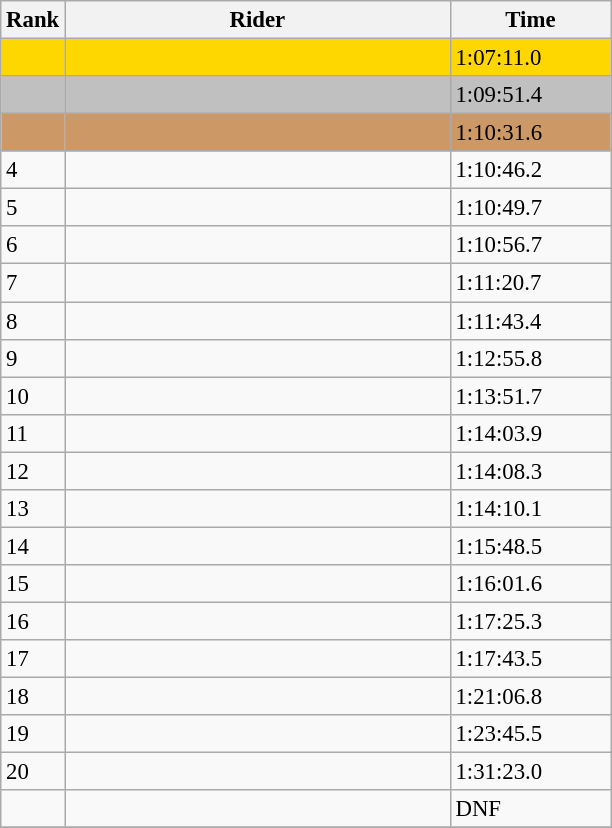<table class="wikitable" style="font-size:95%" style="width:35em;" style="text-align:center">
<tr>
<th>Rank</th>
<th width=250>Rider</th>
<th width=100>Time</th>
</tr>
<tr bgcolor=gold>
<td></td>
<td align=left></td>
<td>1:07:11.0</td>
</tr>
<tr bgcolor=silver>
<td></td>
<td align=left></td>
<td>1:09:51.4</td>
</tr>
<tr bgcolor=cc9966>
<td></td>
<td align=left></td>
<td>1:10:31.6</td>
</tr>
<tr>
<td>4</td>
<td align=left></td>
<td>1:10:46.2</td>
</tr>
<tr>
<td>5</td>
<td align=left></td>
<td>1:10:49.7</td>
</tr>
<tr>
<td>6</td>
<td align=left></td>
<td>1:10:56.7</td>
</tr>
<tr>
<td>7</td>
<td align=left></td>
<td>1:11:20.7</td>
</tr>
<tr>
<td>8</td>
<td align=left></td>
<td>1:11:43.4</td>
</tr>
<tr>
<td>9</td>
<td align=left></td>
<td>1:12:55.8</td>
</tr>
<tr>
<td>10</td>
<td align=left></td>
<td>1:13:51.7</td>
</tr>
<tr>
<td>11</td>
<td align=left></td>
<td>1:14:03.9</td>
</tr>
<tr>
<td>12</td>
<td align=left></td>
<td>1:14:08.3</td>
</tr>
<tr>
<td>13</td>
<td align=left></td>
<td>1:14:10.1</td>
</tr>
<tr>
<td>14</td>
<td align=left></td>
<td>1:15:48.5</td>
</tr>
<tr>
<td>15</td>
<td align=left></td>
<td>1:16:01.6</td>
</tr>
<tr>
<td>16</td>
<td align=left></td>
<td>1:17:25.3</td>
</tr>
<tr>
<td>17</td>
<td align=left></td>
<td>1:17:43.5</td>
</tr>
<tr>
<td>18</td>
<td align=left></td>
<td>1:21:06.8</td>
</tr>
<tr>
<td>19</td>
<td align=left></td>
<td>1:23:45.5</td>
</tr>
<tr>
<td>20</td>
<td align=left></td>
<td>1:31:23.0</td>
</tr>
<tr>
<td></td>
<td align=left></td>
<td>DNF</td>
</tr>
<tr>
</tr>
</table>
